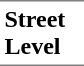<table border=0 cellspacing=0 cellpadding=3>
<tr>
<td style="border-bottom:solid 1px gray;border-top:solid 1px gray;" width=50 valign=top><strong>Street Level</strong></td>
</tr>
</table>
